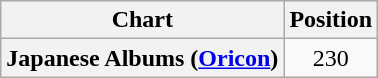<table class="wikitable plainrowheaders">
<tr>
<th>Chart</th>
<th>Position</th>
</tr>
<tr>
<th scope="row">Japanese Albums (<a href='#'>Oricon</a>)</th>
<td style="text-align:center;">230</td>
</tr>
</table>
